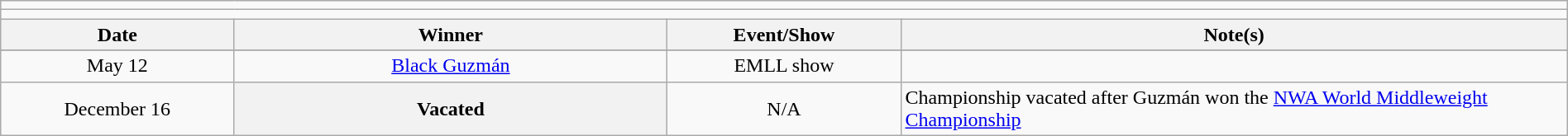<table class="wikitable" style="text-align:center; width:100%;">
<tr>
<td colspan=5></td>
</tr>
<tr>
<td colspan=5><strong></strong></td>
</tr>
<tr>
<th width=14%>Date</th>
<th width=26%>Winner</th>
<th width=14%>Event/Show</th>
<th width=40%>Note(s)</th>
</tr>
<tr>
</tr>
<tr>
<td>May 12</td>
<td><a href='#'>Black Guzmán</a></td>
<td>EMLL show</td>
<td align=left></td>
</tr>
<tr>
<td>December 16</td>
<th>Vacated</th>
<td>N/A</td>
<td align=left>Championship vacated after Guzmán won the <a href='#'>NWA World Middleweight Championship</a></td>
</tr>
</table>
